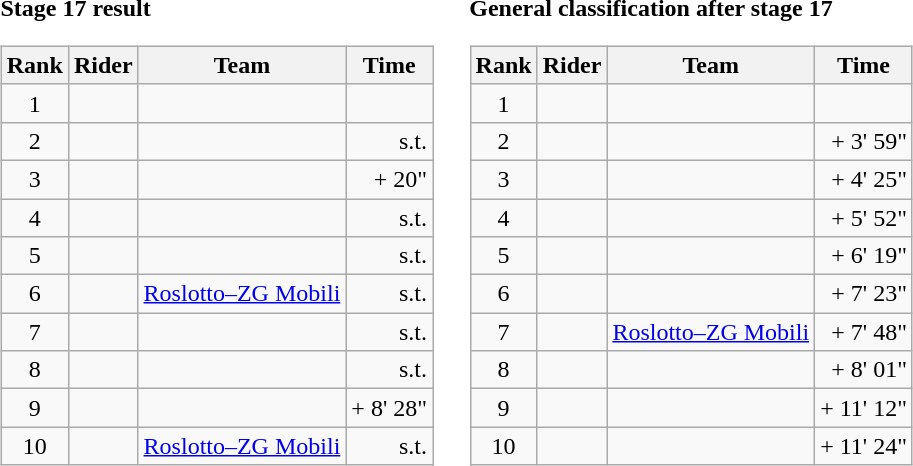<table>
<tr>
<td><strong>Stage 17 result</strong><br><table class="wikitable">
<tr>
<th scope="col">Rank</th>
<th scope="col">Rider</th>
<th scope="col">Team</th>
<th scope="col">Time</th>
</tr>
<tr>
<td style="text-align:center;">1</td>
<td></td>
<td></td>
<td style="text-align:right;"></td>
</tr>
<tr>
<td style="text-align:center;">2</td>
<td> </td>
<td></td>
<td style="text-align:right;">s.t.</td>
</tr>
<tr>
<td style="text-align:center;">3</td>
<td></td>
<td></td>
<td style="text-align:right;">+ 20"</td>
</tr>
<tr>
<td style="text-align:center;">4</td>
<td></td>
<td></td>
<td style="text-align:right;">s.t.</td>
</tr>
<tr>
<td style="text-align:center;">5</td>
<td></td>
<td></td>
<td style="text-align:right;">s.t.</td>
</tr>
<tr>
<td style="text-align:center;">6</td>
<td></td>
<td><a href='#'>Roslotto–ZG Mobili</a></td>
<td style="text-align:right;">s.t.</td>
</tr>
<tr>
<td style="text-align:center;">7</td>
<td></td>
<td></td>
<td style="text-align:right;">s.t.</td>
</tr>
<tr>
<td style="text-align:center;">8</td>
<td></td>
<td></td>
<td style="text-align:right;">s.t.</td>
</tr>
<tr>
<td style="text-align:center;">9</td>
<td></td>
<td></td>
<td style="text-align:right;">+ 8' 28"</td>
</tr>
<tr>
<td style="text-align:center;">10</td>
<td></td>
<td><a href='#'>Roslotto–ZG Mobili</a></td>
<td style="text-align:right;">s.t.</td>
</tr>
</table>
</td>
<td></td>
<td><strong>General classification after stage 17</strong><br><table class="wikitable">
<tr>
<th scope="col">Rank</th>
<th scope="col">Rider</th>
<th scope="col">Team</th>
<th scope="col">Time</th>
</tr>
<tr>
<td style="text-align:center;">1</td>
<td> </td>
<td></td>
<td style="text-align:right;"></td>
</tr>
<tr>
<td style="text-align:center;">2</td>
<td></td>
<td></td>
<td style="text-align:right;">+ 3' 59"</td>
</tr>
<tr>
<td style="text-align:center;">3</td>
<td></td>
<td></td>
<td style="text-align:right;">+ 4' 25"</td>
</tr>
<tr>
<td style="text-align:center;">4</td>
<td></td>
<td></td>
<td style="text-align:right;">+ 5' 52"</td>
</tr>
<tr>
<td style="text-align:center;">5</td>
<td></td>
<td></td>
<td style="text-align:right;">+ 6' 19"</td>
</tr>
<tr>
<td style="text-align:center;">6</td>
<td></td>
<td></td>
<td style="text-align:right;">+ 7' 23"</td>
</tr>
<tr>
<td style="text-align:center;">7</td>
<td></td>
<td><a href='#'>Roslotto–ZG Mobili</a></td>
<td style="text-align:right;">+ 7' 48"</td>
</tr>
<tr>
<td style="text-align:center;">8</td>
<td></td>
<td></td>
<td style="text-align:right;">+ 8' 01"</td>
</tr>
<tr>
<td style="text-align:center;">9</td>
<td></td>
<td></td>
<td style="text-align:right;">+ 11' 12"</td>
</tr>
<tr>
<td style="text-align:center;">10</td>
<td></td>
<td></td>
<td style="text-align:right;">+ 11' 24"</td>
</tr>
</table>
</td>
</tr>
</table>
